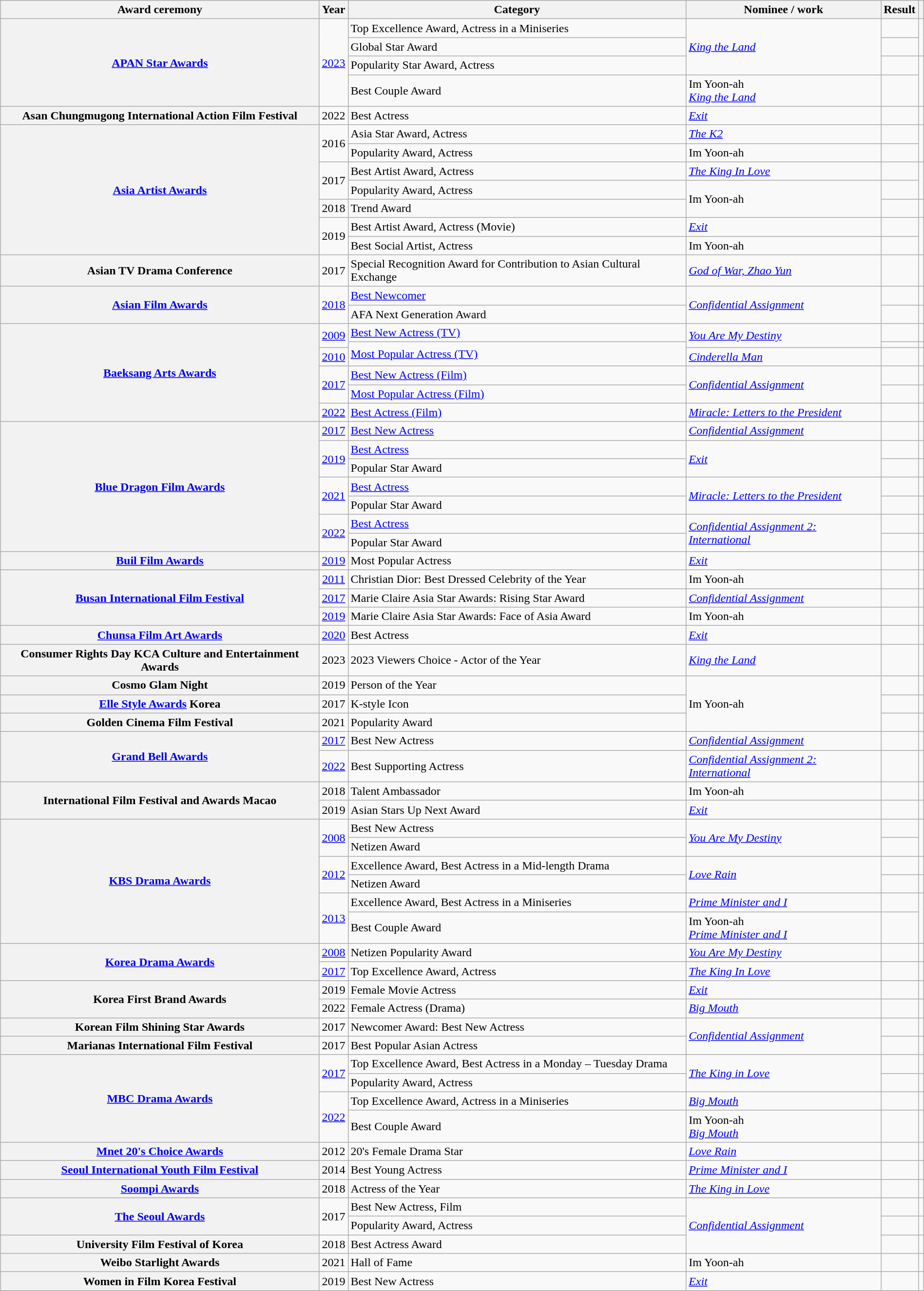<table class="wikitable plainrowheaders sortable" style="width:100%">
<tr>
<th scope="col">Award ceremony</th>
<th scope="col">Year</th>
<th scope="col">Category</th>
<th scope="col">Nominee / work</th>
<th scope="col">Result</th>
<th scope="col" class="unsortable"></th>
</tr>
<tr>
<th scope="row" rowspan="4"><a href='#'>APAN Star Awards</a></th>
<td rowspan="4" style="text-align:center"><a href='#'>2023</a></td>
<td>Top Excellence Award, Actress in a Miniseries</td>
<td rowspan="3"><em><a href='#'>King the Land</a></em></td>
<td></td>
<td rowspan="2" style="text-align:center"></td>
</tr>
<tr>
<td>Global Star Award</td>
<td></td>
</tr>
<tr>
<td>Popularity Star Award, Actress</td>
<td></td>
<td rowspan="2" style="text-align:center"></td>
</tr>
<tr>
<td>Best Couple Award</td>
<td>Im Yoon-ah <br><em><a href='#'>King the Land</a></em></td>
<td></td>
</tr>
<tr>
<th scope="row">Asan Chungmugong International Action Film Festival</th>
<td style="text-align:center">2022</td>
<td>Best Actress</td>
<td><em><a href='#'>Exit</a></em></td>
<td></td>
<td style="text-align:center"></td>
</tr>
<tr>
<th scope="row" rowspan="7"><a href='#'>Asia Artist Awards</a></th>
<td rowspan="2" style="text-align:center">2016</td>
<td>Asia Star Award, Actress</td>
<td><em><a href='#'>The K2</a></em></td>
<td></td>
<td rowspan="2" style="text-align:center"></td>
</tr>
<tr>
<td>Popularity Award, Actress</td>
<td>Im Yoon-ah</td>
<td></td>
</tr>
<tr>
<td rowspan="2" style="text-align:center">2017</td>
<td>Best Artist Award, Actress</td>
<td><em><a href='#'>The King In Love</a></em></td>
<td></td>
<td rowspan="2" style="text-align:center"></td>
</tr>
<tr>
<td>Popularity Award, Actress</td>
<td rowspan="2">Im Yoon-ah</td>
<td></td>
</tr>
<tr>
<td style="text-align:center">2018</td>
<td>Trend Award</td>
<td></td>
<td style="text-align:center"></td>
</tr>
<tr>
<td rowspan="2" style="text-align:center">2019</td>
<td>Best Artist Award, Actress (Movie)</td>
<td><em><a href='#'>Exit</a></em></td>
<td></td>
<td rowspan="2" style="text-align:center"></td>
</tr>
<tr>
<td>Best Social Artist, Actress</td>
<td>Im Yoon-ah</td>
<td></td>
</tr>
<tr>
<th scope="row">Asian TV Drama Conference</th>
<td style="text-align:center">2017</td>
<td>Special Recognition Award for Contribution to Asian Cultural Exchange</td>
<td><em><a href='#'>God of War, Zhao Yun</a></em></td>
<td></td>
<td style="text-align:center"></td>
</tr>
<tr>
<th scope="row" rowspan="2"><a href='#'>Asian Film Awards</a></th>
<td rowspan="2" style="text-align:center"><a href='#'>2018</a></td>
<td><a href='#'>Best Newcomer</a></td>
<td rowspan="2"><em><a href='#'>Confidential Assignment</a></em></td>
<td></td>
<td style="text-align:center"></td>
</tr>
<tr>
<td>AFA Next Generation Award</td>
<td></td>
<td style="text-align:center"></td>
</tr>
<tr>
<th scope="row" rowspan="6"><a href='#'>Baeksang Arts Awards</a></th>
<td rowspan="2" style="text-align:center"><a href='#'>2009</a></td>
<td><a href='#'>Best New Actress (TV)</a></td>
<td rowspan="2"><em><a href='#'>You Are My Destiny</a></em></td>
<td></td>
<td style="text-align:center"></td>
</tr>
<tr>
<td rowspan="2"><a href='#'>Most Popular Actress (TV)</a></td>
<td></td>
<td style="text-align:center"></td>
</tr>
<tr>
<td style="text-align:center"><a href='#'>2010</a></td>
<td><em><a href='#'>Cinderella Man</a></em></td>
<td></td>
<td style="text-align:center"></td>
</tr>
<tr>
<td rowspan="2" style="text-align:center"><a href='#'>2017</a></td>
<td><a href='#'>Best New Actress (Film)</a></td>
<td rowspan="2"><em><a href='#'>Confidential Assignment</a></em></td>
<td></td>
<td style="text-align:center"></td>
</tr>
<tr>
<td><a href='#'>Most Popular Actress (Film)</a></td>
<td></td>
<td style="text-align:center"></td>
</tr>
<tr>
<td style="text-align:center"><a href='#'>2022</a></td>
<td><a href='#'>Best Actress (Film)</a></td>
<td><em><a href='#'>Miracle: Letters to the President</a></em></td>
<td></td>
<td style="text-align:center"></td>
</tr>
<tr>
<th scope="row" rowspan="7""><a href='#'>Blue Dragon Film Awards</a></th>
<td style="text-align:center"><a href='#'>2017</a></td>
<td><a href='#'>Best New Actress</a></td>
<td><em><a href='#'>Confidential Assignment</a></em></td>
<td></td>
<td style="text-align:center"></td>
</tr>
<tr>
<td rowspan="2" style="text-align:center"><a href='#'>2019</a></td>
<td><a href='#'>Best Actress</a></td>
<td rowspan="2"><em><a href='#'>Exit</a></em></td>
<td></td>
<td style="text-align:center"></td>
</tr>
<tr>
<td>Popular Star Award</td>
<td></td>
<td style="text-align:center"></td>
</tr>
<tr>
<td rowspan="2" style="text-align:center"><a href='#'>2021</a></td>
<td><a href='#'>Best Actress</a></td>
<td rowspan="2"><em><a href='#'>Miracle: Letters to the President</a></em></td>
<td></td>
<td style="text-align:center"></td>
</tr>
<tr>
<td>Popular Star Award</td>
<td></td>
<td style="text-align:center"></td>
</tr>
<tr>
<td rowspan="2" style="text-align:center"><a href='#'>2022</a></td>
<td><a href='#'>Best Actress</a></td>
<td rowspan="2"><em><a href='#'>Confidential Assignment 2: International</a></em></td>
<td></td>
<td style="text-align:center"></td>
</tr>
<tr>
<td>Popular Star Award</td>
<td></td>
<td style="text-align:center"></td>
</tr>
<tr>
<th scope="row"><a href='#'>Buil Film Awards</a></th>
<td style="text-align:center"><a href='#'>2019</a></td>
<td>Most Popular Actress</td>
<td><em><a href='#'>Exit</a></em></td>
<td></td>
<td style="text-align:center"></td>
</tr>
<tr>
<th scope="row" rowspan="3"><a href='#'>Busan International Film Festival</a></th>
<td style="text-align:center"><a href='#'>2011</a></td>
<td>Christian Dior: Best Dressed Celebrity of the Year</td>
<td>Im Yoon-ah</td>
<td></td>
<td style="text-align:center"></td>
</tr>
<tr>
<td style="text-align:center"><a href='#'>2017</a></td>
<td>Marie Claire Asia Star Awards: Rising Star Award</td>
<td><em><a href='#'>Confidential Assignment</a></em></td>
<td></td>
<td style="text-align:center"></td>
</tr>
<tr>
<td style="text-align:center"><a href='#'>2019</a></td>
<td>Marie Claire Asia Star Awards: Face of Asia Award</td>
<td>Im Yoon-ah</td>
<td></td>
<td style="text-align:center"></td>
</tr>
<tr>
<th scope="row"><a href='#'>Chunsa Film Art Awards</a></th>
<td style="text-align:center"><a href='#'>2020</a></td>
<td>Best Actress</td>
<td><em><a href='#'>Exit</a></em></td>
<td></td>
<td style="text-align:center"></td>
</tr>
<tr>
<th scope="row">Consumer Rights Day KCA Culture and Entertainment Awards</th>
<td style="text-align:center">2023</td>
<td>2023 Viewers Choice - Actor of the Year</td>
<td><em><a href='#'>King the Land</a></em></td>
<td></td>
<td style="text-align:center"></td>
</tr>
<tr>
<th scope="row">Cosmo Glam Night</th>
<td style="text-align:center">2019</td>
<td>Person of the Year</td>
<td rowspan="3">Im Yoon-ah</td>
<td></td>
<td style="text-align:center"></td>
</tr>
<tr>
<th scope="row"><a href='#'>Elle Style Awards</a> Korea</th>
<td style="text-align:center">2017</td>
<td>K-style Icon</td>
<td></td>
<td style="text-align:center"></td>
</tr>
<tr>
<th scope="row">Golden Cinema Film Festival</th>
<td style="text-align:center">2021</td>
<td>Popularity Award</td>
<td></td>
<td style="text-align:center"></td>
</tr>
<tr>
<th scope="row"rowspan="2"><a href='#'>Grand Bell Awards</a></th>
<td style="text-align:center"><a href='#'>2017</a></td>
<td>Best New Actress</td>
<td><em><a href='#'>Confidential Assignment</a></em></td>
<td></td>
<td style="text-align:center"></td>
</tr>
<tr>
<td style="text-align:center"><a href='#'>2022</a></td>
<td>Best Supporting Actress</td>
<td><em><a href='#'>Confidential Assignment 2: International</a></em></td>
<td></td>
<td style="text-align:center"></td>
</tr>
<tr>
<th scope="row" rowspan="2">International Film Festival and Awards Macao</th>
<td style="text-align:center">2018</td>
<td>Talent Ambassador</td>
<td>Im Yoon-ah</td>
<td></td>
<td style="text-align:center"></td>
</tr>
<tr>
<td style="text-align:center">2019</td>
<td>Asian Stars Up Next Award</td>
<td><em><a href='#'>Exit</a></em></td>
<td></td>
<td style="text-align:center"></td>
</tr>
<tr>
<th scope="row" rowspan="6"><a href='#'>KBS Drama Awards</a></th>
<td rowspan="2" style="text-align:center"><a href='#'>2008</a></td>
<td>Best New Actress</td>
<td rowspan="2"><em><a href='#'>You Are My Destiny</a></em></td>
<td></td>
<td rowspan="2" style="text-align:center"></td>
</tr>
<tr>
<td>Netizen Award</td>
<td></td>
</tr>
<tr>
<td rowspan="2" style="text-align:center"><a href='#'>2012</a></td>
<td>Excellence Award, Best Actress in a Mid-length Drama</td>
<td rowspan="2"><em><a href='#'>Love Rain</a></em></td>
<td></td>
<td style="text-align:center"></td>
</tr>
<tr>
<td>Netizen Award</td>
<td></td>
<td style="text-align:center"></td>
</tr>
<tr>
<td rowspan="2" style="text-align:center"><a href='#'>2013</a></td>
<td>Excellence Award, Best Actress in a Miniseries</td>
<td><em><a href='#'>Prime Minister and I</a></em></td>
<td></td>
<td rowspan="2" style="text-align:center"></td>
</tr>
<tr>
<td>Best Couple Award</td>
<td>Im Yoon-ah <br><em><a href='#'>Prime Minister and I</a></em></td>
<td></td>
</tr>
<tr>
<th scope="row" rowspan="2"><a href='#'>Korea Drama Awards</a></th>
<td style="text-align:center"><a href='#'>2008</a></td>
<td>Netizen Popularity Award</td>
<td><em><a href='#'>You Are My Destiny</a></em></td>
<td></td>
<td style="text-align:center"></td>
</tr>
<tr>
<td style="text-align:center"><a href='#'>2017</a></td>
<td>Top Excellence Award, Actress</td>
<td><em><a href='#'>The King In Love</a></em></td>
<td></td>
<td style="text-align:center"></td>
</tr>
<tr>
<th scope="row" rowspan="2">Korea First Brand Awards</th>
<td style="text-align:center">2019</td>
<td>Female Movie Actress</td>
<td><em><a href='#'>Exit</a></em></td>
<td></td>
<td style="text-align:center"></td>
</tr>
<tr>
<td style="text-align:center">2022</td>
<td>Female Actress (Drama)</td>
<td><em><a href='#'>Big Mouth</a></em></td>
<td></td>
<td style="text-align:center"></td>
</tr>
<tr>
<th scope="row">Korean Film Shining Star Awards</th>
<td style="text-align:center">2017</td>
<td>Newcomer Award: Best New Actress</td>
<td rowspan="2"><em><a href='#'>Confidential Assignment</a></em></td>
<td></td>
<td style="text-align:center"></td>
</tr>
<tr>
<th scope="row">Marianas International Film Festival</th>
<td style="text-align:center">2017</td>
<td>Best Popular Asian Actress</td>
<td></td>
<td style="text-align:center"></td>
</tr>
<tr>
<th scope="row" rowspan="4"><a href='#'>MBC Drama Awards</a></th>
<td rowspan="2" style="text-align:center"><a href='#'>2017</a></td>
<td>Top Excellence Award, Best Actress in a Monday – Tuesday Drama</td>
<td rowspan="2"><em><a href='#'>The King in Love</a></em></td>
<td></td>
<td style="text-align:center"></td>
</tr>
<tr>
<td>Popularity Award, Actress</td>
<td></td>
<td style="text-align:center"></td>
</tr>
<tr>
<td rowspan="2" style="text-align:center"><a href='#'>2022</a></td>
<td>Top Excellence Award, Actress in a Miniseries</td>
<td><em><a href='#'>Big Mouth</a></em></td>
<td></td>
<td style="text-align:center"></td>
</tr>
<tr>
<td>Best Couple Award</td>
<td>Im Yoon-ah <br><em><a href='#'>Big Mouth</a></em></td>
<td></td>
<td style="text-align:center"></td>
</tr>
<tr>
<th scope="row"><a href='#'>Mnet 20's Choice Awards</a></th>
<td style="text-align:center">2012</td>
<td>20's Female Drama Star</td>
<td><em><a href='#'>Love Rain</a></em></td>
<td></td>
<td style="text-align:center"></td>
</tr>
<tr>
<th scope="row"><a href='#'>Seoul International Youth Film Festival</a></th>
<td style="text-align:center">2014</td>
<td>Best Young Actress</td>
<td><em><a href='#'>Prime Minister and I</a></em></td>
<td></td>
<td style="text-align:center"></td>
</tr>
<tr>
<th scope="row"><a href='#'>Soompi Awards</a></th>
<td style="text-align:center">2018</td>
<td>Actress of the Year</td>
<td><em><a href='#'>The King in Love</a></em></td>
<td></td>
<td style="text-align:center"></td>
</tr>
<tr>
<th scope="row" rowspan="2"><a href='#'>The Seoul Awards</a></th>
<td rowspan="2" style="text-align:center">2017</td>
<td>Best New Actress, Film</td>
<td rowspan="3"><em><a href='#'>Confidential Assignment</a></em></td>
<td></td>
<td style="text-align:center"></td>
</tr>
<tr>
<td>Popularity Award, Actress</td>
<td></td>
<td style="text-align:center"></td>
</tr>
<tr>
<th scope="row">University Film Festival of Korea</th>
<td style="text-align:center">2018</td>
<td>Best Actress Award</td>
<td></td>
<td style="text-align:center"></td>
</tr>
<tr>
<th scope="row">Weibo Starlight Awards</th>
<td style="text-align:center">2021</td>
<td>Hall of Fame</td>
<td>Im Yoon-ah</td>
<td></td>
<td style="text-align:center"></td>
</tr>
<tr>
<th scope="row">Women in Film Korea Festival</th>
<td style="text-align:center">2019</td>
<td>Best New Actress</td>
<td><em><a href='#'>Exit</a></em></td>
<td></td>
<td style="text-align:center"></td>
</tr>
</table>
